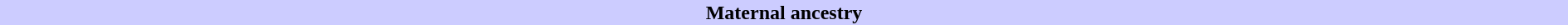<table class="toccolours collapsible collapsed"  style="width:100%; margin:auto;">
<tr>
<th style="background:#ccf;">Maternal ancestry</th>
</tr>
<tr>
<td><br></td>
</tr>
</table>
